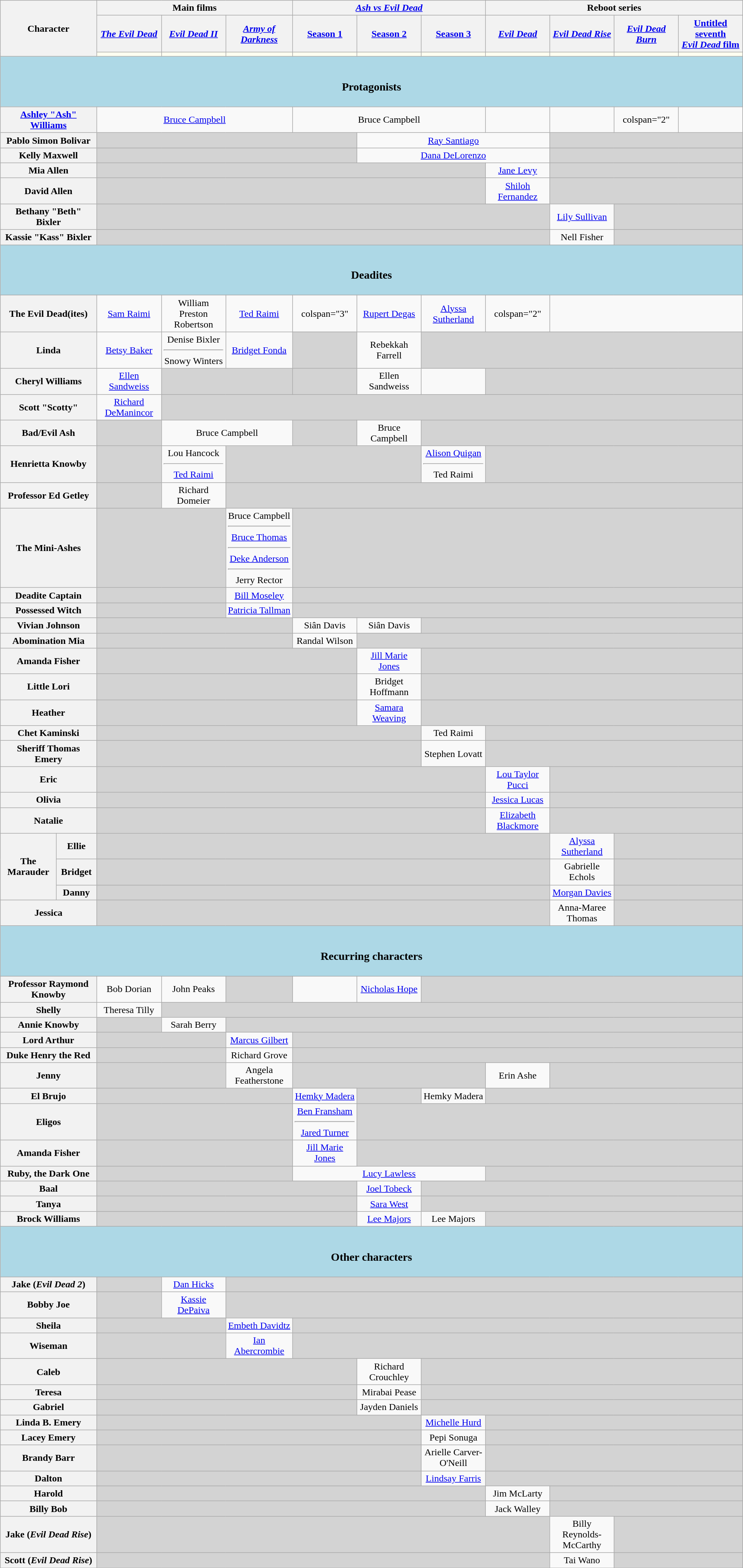<table class="wikitable" style="text-align:center;">
<tr>
<th rowspan="3" colspan="2" width="8.5%">Character</th>
<th colspan="3" align="center">Main films</th>
<th colspan="3" align="center"><em><a href='#'>Ash vs Evil Dead</a></em></th>
<th colspan="4" align="center">Reboot series</th>
</tr>
<tr>
<th align="center" width="7%"><em><a href='#'>The Evil Dead</a></em></th>
<th align="center" width="7%"><em><a href='#'>Evil Dead II</a></em></th>
<th align="center" width="7%"><em><a href='#'>Army of Darkness</a></em></th>
<th align="center" width="7%"><a href='#'>Season 1</a></th>
<th align="center" width="7%"><a href='#'>Season 2</a></th>
<th align="center" width="7%"><a href='#'>Season 3</a></th>
<th align="center" width="7%"><em><a href='#'>Evil Dead</a></em></th>
<th align="center" width="7%"><em><a href='#'>Evil Dead Rise</a></em></th>
<th align="center" width="7%"><em><a href='#'>Evil Dead Burn</a></em></th>
<th align="center" width="7%"><a href='#'>Untitled seventh<br><em>Evil Dead</em> film</a></th>
</tr>
<tr>
<th style="background:ivory;"></th>
<th style="background:ivory;"></th>
<th style="background:ivory;"></th>
<th style="background:ivory;"></th>
<th style="background:ivory;"></th>
<th style="background:ivory;"></th>
<th style="background:ivory;"></th>
<th style="background:ivory;"></th>
<th style="background:ivory;"></th>
<th style="background:ivory;"></th>
</tr>
<tr>
<th colspan="12" style="background:lightblue;"><br><h3>Protagonists</h3></th>
</tr>
<tr>
<th colspan="2"><a href='#'>Ashley "Ash" Williams</a></th>
<td colspan="3"><a href='#'>Bruce Campbell</a></td>
<td colspan="3">Bruce Campbell</td>
<td></td>
<td></td>
<td>colspan="2" </td>
</tr>
<tr>
<th colspan="2">Pablo Simon Bolivar</th>
<td colspan="4" style="background:lightgrey;"></td>
<td colspan="3"><a href='#'>Ray Santiago</a></td>
<td colspan="3" style="background:lightgrey;"></td>
</tr>
<tr>
<th colspan="2">Kelly Maxwell</th>
<td colspan="4" style="background:lightgrey;"></td>
<td colspan="3"><a href='#'>Dana DeLorenzo</a></td>
<td colspan="3" style="background:lightgrey;"></td>
</tr>
<tr>
<th colspan="2">Mia Allen</th>
<td colspan="6" style="background:lightgrey;"></td>
<td><a href='#'>Jane Levy</a></td>
<td colspan="3" style="background:lightgrey;"></td>
</tr>
<tr>
<th colspan="2">David Allen</th>
<td colspan="6" style="background:lightgrey;"></td>
<td><a href='#'>Shiloh Fernandez</a></td>
<td colspan="3" style="background:lightgrey;"></td>
</tr>
<tr>
<th colspan="2">Bethany "Beth" Bixler</th>
<td colspan="7" style="background:lightgrey;"></td>
<td><a href='#'>Lily Sullivan</a></td>
<td colspan="2" style="background:lightgrey;"></td>
</tr>
<tr>
<th colspan="2">Kassie "Kass" Bixler</th>
<td colspan="7" style="background:lightgrey;"></td>
<td>Nell Fisher</td>
<td colspan="2" style="background:lightgrey;"></td>
</tr>
<tr>
<th colspan="12" style="background:lightblue;"><br><h3>Deadites</h3></th>
</tr>
<tr>
<th colspan="2">The Evil Dead(ites)</th>
<td><a href='#'>Sam Raimi</a></td>
<td>William Preston Robertson</td>
<td><a href='#'>Ted Raimi</a></td>
<td>colspan="3" </td>
<td><a href='#'>Rupert Degas</a></td>
<td><a href='#'>Alyssa Sutherland</a></td>
<td>colspan="2" </td>
</tr>
<tr>
<th colspan="2">Linda</th>
<td><a href='#'>Betsy Baker</a></td>
<td>Denise Bixler<hr>Snowy Winters</td>
<td><a href='#'>Bridget Fonda</a></td>
<td colspan="1" style="background:lightgrey;"></td>
<td>Rebekkah Farrell</td>
<td colspan="5" style="background:lightgrey;"></td>
</tr>
<tr>
<th colspan="2">Cheryl Williams</th>
<td><a href='#'>Ellen Sandweiss</a></td>
<td colspan="2" style="background:lightgrey;"></td>
<td colspan="1" style="background:lightgrey;"></td>
<td>Ellen Sandweiss</td>
<td></td>
<td colspan="4" style="background:lightgrey;"></td>
</tr>
<tr>
<th colspan="2">Scott "Scotty"</th>
<td><a href='#'>Richard DeManincor</a></td>
<td colspan="9" style="background:lightgrey;"></td>
</tr>
<tr>
<th colspan="2">Bad/Evil Ash</th>
<td style="background:lightgrey;"></td>
<td colspan="2">Bruce Campbell</td>
<td colspan="1" style="background:lightgrey;"></td>
<td>Bruce Campbell</td>
<td colspan="5" style="background:lightgrey;"></td>
</tr>
<tr>
<th colspan="2">Henrietta Knowby</th>
<td style="background:lightgrey;"></td>
<td>Lou Hancock<hr><a href='#'>Ted Raimi</a></td>
<td colspan="3" style="background:lightgrey;"></td>
<td><a href='#'>Alison Quigan</a><hr>Ted Raimi</td>
<td colspan="4" style="background:lightgrey;"></td>
</tr>
<tr>
<th colspan="2">Professor Ed Getley</th>
<td style="background:lightgrey;"></td>
<td>Richard Domeier</td>
<td colspan="8" style="background:lightgrey;"></td>
</tr>
<tr>
<th colspan="2">The Mini-Ashes</th>
<td colspan="2" style="background:lightgrey;"></td>
<td>Bruce Campbell<hr><a href='#'>Bruce Thomas</a><hr><a href='#'>Deke Anderson</a><hr>Jerry Rector</td>
<td colspan="7" style="background:lightgrey;"></td>
</tr>
<tr>
<th colspan="2">Deadite Captain</th>
<td colspan="2" style="background:lightgrey;"></td>
<td><a href='#'>Bill Moseley</a></td>
<td colspan="7" style="background:lightgrey;"></td>
</tr>
<tr>
<th colspan="2">Possessed Witch</th>
<td colspan="2" style="background:lightgrey;"></td>
<td><a href='#'>Patricia Tallman</a></td>
<td colspan="7" style="background:lightgrey;"></td>
</tr>
<tr>
<th colspan="2">Vivian Johnson</th>
<td colspan="3" style="background:lightgrey;"></td>
<td>Siân Davis</td>
<td>Siân Davis</td>
<td colspan="5" style="background:lightgrey;"></td>
</tr>
<tr>
<th colspan="2">Abomination Mia</th>
<td colspan="3" style="background:lightgrey;"></td>
<td>Randal Wilson</td>
<td colspan="6" style="background:lightgrey;"></td>
</tr>
<tr>
<th colspan="2">Amanda Fisher</th>
<td colspan="4" style="background:lightgrey;"></td>
<td><a href='#'>Jill Marie Jones</a></td>
<td colspan="5" style="background:lightgrey;"></td>
</tr>
<tr>
<th colspan="2">Little Lori</th>
<td colspan="4" style="background:lightgrey;"></td>
<td>Bridget Hoffmann</td>
<td colspan="5" style="background:lightgrey;"></td>
</tr>
<tr>
<th colspan="2">Heather</th>
<td colspan="4" style="background:lightgrey;"></td>
<td><a href='#'>Samara Weaving</a></td>
<td colspan="5" style="background:lightgrey;"></td>
</tr>
<tr>
<th colspan="2">Chet Kaminski</th>
<td colspan="5" style="background:lightgrey;"></td>
<td>Ted Raimi</td>
<td colspan="4" style="background:lightgrey;"></td>
</tr>
<tr>
<th colspan="2">Sheriff Thomas Emery</th>
<td colspan="5" style="background:lightgrey;"></td>
<td>Stephen Lovatt</td>
<td colspan="4" style="background:lightgrey;"></td>
</tr>
<tr>
<th colspan="2">Eric</th>
<td colspan="6" style="background:lightgrey;"></td>
<td><a href='#'>Lou Taylor Pucci</a></td>
<td colspan="3" style="background:lightgrey;"></td>
</tr>
<tr>
<th colspan="2">Olivia</th>
<td colspan="6" style="background:lightgrey;"></td>
<td><a href='#'>Jessica Lucas</a></td>
<td colspan="3" style="background:lightgrey;"></td>
</tr>
<tr>
<th colspan="2">Natalie</th>
<td colspan="6" style="background:lightgrey;"></td>
<td><a href='#'>Elizabeth Blackmore</a></td>
<td colspan="3" style="background:lightgrey;"></td>
</tr>
<tr>
<th rowspan="3">The Marauder</th>
<th>Ellie</th>
<td colspan="7" style="background:lightgrey;"></td>
<td><a href='#'>Alyssa Sutherland</a></td>
<td colspan="2" style="background:lightgrey;"></td>
</tr>
<tr>
<th>Bridget</th>
<td colspan="7" style="background:lightgrey;"></td>
<td>Gabrielle Echols</td>
<td colspan="2" style="background:lightgrey;"></td>
</tr>
<tr>
<th>Danny</th>
<td colspan="7" style="background:lightgrey;"></td>
<td><a href='#'>Morgan Davies</a></td>
<td colspan="2" style="background:lightgrey;"></td>
</tr>
<tr>
<th colspan="2">Jessica</th>
<td colspan="7" style="background:lightgrey;"></td>
<td>Anna-Maree Thomas</td>
<td colspan="2" style="background:lightgrey;"></td>
</tr>
<tr>
<th colspan="12" style="background:lightblue;"><br><h3>Recurring characters</h3></th>
</tr>
<tr>
<th colspan="2">Professor Raymond Knowby</th>
<td>Bob Dorian</td>
<td>John Peaks</td>
<td style="background:lightgrey;"></td>
<td></td>
<td><a href='#'>Nicholas Hope</a></td>
<td colspan="5" style="background:lightgrey;"></td>
</tr>
<tr>
<th colspan="2">Shelly</th>
<td>Theresa Tilly</td>
<td colspan="9" style="background:lightgrey;"></td>
</tr>
<tr>
<th colspan="2">Annie Knowby</th>
<td style="background:lightgrey;"></td>
<td>Sarah Berry</td>
<td colspan="8" style="background:lightgrey;"></td>
</tr>
<tr>
<th colspan="2">Lord Arthur</th>
<td colspan="2" style="background:lightgrey;"></td>
<td><a href='#'>Marcus Gilbert</a></td>
<td colspan="7" style="background:lightgrey;"></td>
</tr>
<tr>
<th colspan="2">Duke Henry the Red</th>
<td colspan="2" style="background:lightgrey;"></td>
<td>Richard Grove</td>
<td colspan="7" style="background:lightgrey;"></td>
</tr>
<tr>
<th colspan="2">Jenny</th>
<td colspan="2" style="background:lightgrey;"></td>
<td>Angela Featherstone</td>
<td colspan="3" style="background:lightgrey;"></td>
<td>Erin Ashe</td>
<td colspan="3" style="background:lightgrey;"></td>
</tr>
<tr>
<th colspan="2">El Brujo</th>
<td colspan="3" style="background:lightgrey;"></td>
<td><a href='#'>Hemky Madera</a></td>
<td colspan="1" style="background:lightgrey;"></td>
<td>Hemky Madera</td>
<td colspan="4" style="background:lightgrey;"></td>
</tr>
<tr>
<th colspan="2">Eligos</th>
<td colspan="3" style="background:lightgrey;"></td>
<td><a href='#'>Ben Fransham</a><hr><a href='#'>Jared Turner</a></td>
<td colspan="6" style="background:lightgrey;"></td>
</tr>
<tr>
<th colspan="2">Amanda Fisher</th>
<td colspan="3" style="background:lightgrey;"></td>
<td><a href='#'>Jill Marie Jones</a></td>
<td colspan="6" style="background:lightgrey;"></td>
</tr>
<tr>
<th colspan="2">Ruby, the Dark One</th>
<td colspan="3" style="background:lightgrey;"></td>
<td colspan="3"><a href='#'>Lucy Lawless</a></td>
<td colspan="4" style="background:lightgrey;"></td>
</tr>
<tr>
<th colspan="2">Baal</th>
<td colspan="4" style="background:lightgrey;"></td>
<td><a href='#'>Joel Tobeck</a></td>
<td colspan="5" style="background:lightgrey;"></td>
</tr>
<tr>
<th colspan="2">Tanya</th>
<td colspan="4" style="background:lightgrey;"></td>
<td><a href='#'>Sara West</a></td>
<td colspan="5" style="background:lightgrey;"></td>
</tr>
<tr>
<th colspan="2">Brock Williams</th>
<td colspan="4" style="background:lightgrey;"></td>
<td><a href='#'>Lee Majors</a></td>
<td>Lee Majors</td>
<td colspan="4" style="background:lightgrey;"></td>
</tr>
<tr>
<th colspan="12" style="background:lightblue;"><br><h3>Other characters</h3></th>
</tr>
<tr>
<th colspan="2">Jake (<em>Evil Dead 2</em>)</th>
<td style="background:lightgrey;"></td>
<td><a href='#'>Dan Hicks</a></td>
<td colspan="8" style="background:lightgrey;"></td>
</tr>
<tr>
<th colspan="2">Bobby Joe</th>
<td style="background:lightgrey;"></td>
<td><a href='#'>Kassie DePaiva</a></td>
<td colspan="8" style="background:lightgrey;"></td>
</tr>
<tr>
<th colspan="2">Sheila</th>
<td colspan="2" style="background:lightgrey;"></td>
<td><a href='#'>Embeth Davidtz</a></td>
<td colspan="7" style="background:lightgrey;"></td>
</tr>
<tr>
<th colspan="2">Wiseman</th>
<td colspan="2" style="background:lightgrey;"></td>
<td><a href='#'>Ian Abercrombie</a></td>
<td colspan="7" style="background:lightgrey;"></td>
</tr>
<tr>
<th colspan="2">Caleb</th>
<td colspan="4" style="background:lightgrey;"></td>
<td>Richard Crouchley</td>
<td colspan="5" style="background:lightgrey;"></td>
</tr>
<tr>
<th colspan="2">Teresa</th>
<td colspan="4" style="background:lightgrey;"></td>
<td>Mirabai Pease</td>
<td colspan="5" style="background:lightgrey;"></td>
</tr>
<tr>
<th colspan="2">Gabriel</th>
<td colspan="4" style="background:lightgrey;"></td>
<td>Jayden Daniels</td>
<td colspan="5" style="background:lightgrey;"></td>
</tr>
<tr>
<th colspan="2">Linda B. Emery</th>
<td colspan="5" style="background:lightgrey;"></td>
<td><a href='#'>Michelle Hurd</a></td>
<td colspan="4" style="background:lightgrey;"></td>
</tr>
<tr>
<th colspan="2">Lacey Emery</th>
<td colspan="5" style="background:lightgrey;"></td>
<td>Pepi Sonuga</td>
<td colspan="4" style="background:lightgrey;"></td>
</tr>
<tr>
<th colspan="2">Brandy Barr</th>
<td colspan="5" style="background:lightgrey;"></td>
<td>Arielle Carver-O'Neill</td>
<td colspan="4" style="background:lightgrey;"></td>
</tr>
<tr>
<th colspan="2">Dalton</th>
<td colspan="5" style="background:lightgrey;"></td>
<td><a href='#'>Lindsay Farris</a></td>
<td colspan="4" style="background:lightgrey;"></td>
</tr>
<tr>
<th colspan="2">Harold</th>
<td colspan="6" style="background:lightgrey;"></td>
<td>Jim McLarty</td>
<td colspan="3" style="background:lightgrey;"></td>
</tr>
<tr>
<th colspan="2">Billy Bob</th>
<td colspan="6" style="background:lightgrey;"></td>
<td>Jack Walley</td>
<td colspan="3" style="background:lightgrey;"></td>
</tr>
<tr>
<th colspan="2">Jake (<em>Evil Dead Rise</em>)</th>
<td colspan="7" style="background:lightgrey;"></td>
<td>Billy Reynolds-McCarthy</td>
<td colspan="2" style="background:lightgrey;"></td>
</tr>
<tr>
<th colspan="2">Scott (<em>Evil Dead Rise</em>)</th>
<td colspan="7" style="background:lightgrey;"></td>
<td>Tai Wano</td>
<td colspan="2" style="background:lightgrey;"></td>
</tr>
<tr>
</tr>
</table>
